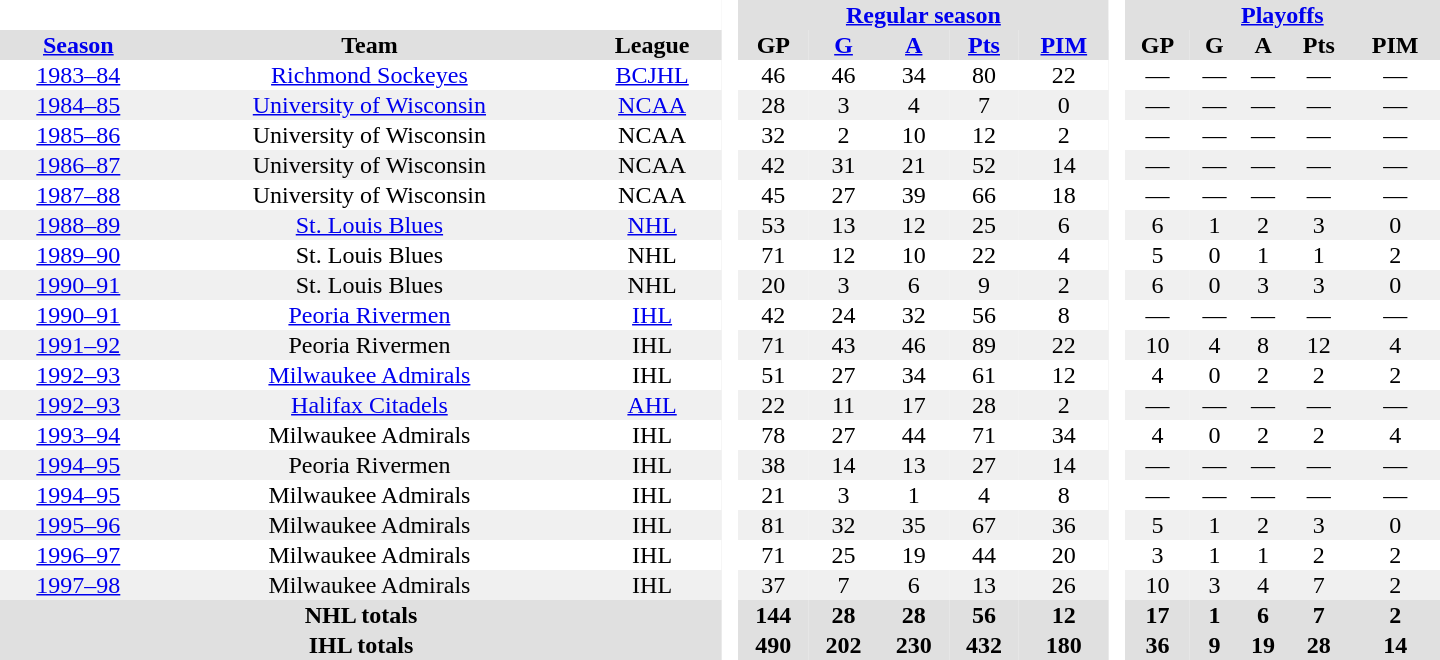<table border="0" cellpadding="1" cellspacing="0" style="text-align:center; width:60em">
<tr bgcolor="#e0e0e0">
<th colspan="3" bgcolor="#ffffff"> </th>
<th rowspan="99" bgcolor="#ffffff"> </th>
<th colspan="5"><a href='#'>Regular season</a></th>
<th rowspan="99" bgcolor="#ffffff"> </th>
<th colspan="5"><a href='#'>Playoffs</a></th>
</tr>
<tr bgcolor="#e0e0e0">
<th><a href='#'>Season</a></th>
<th>Team</th>
<th>League</th>
<th>GP</th>
<th><a href='#'>G</a></th>
<th><a href='#'>A</a></th>
<th><a href='#'>Pts</a></th>
<th><a href='#'>PIM</a></th>
<th>GP</th>
<th>G</th>
<th>A</th>
<th>Pts</th>
<th>PIM</th>
</tr>
<tr>
<td><a href='#'>1983–84</a></td>
<td><a href='#'>Richmond Sockeyes</a></td>
<td><a href='#'>BCJHL</a></td>
<td>46</td>
<td>46</td>
<td>34</td>
<td>80</td>
<td>22</td>
<td>—</td>
<td>—</td>
<td>—</td>
<td>—</td>
<td>—</td>
</tr>
<tr bgcolor="#f0f0f0">
<td><a href='#'>1984–85</a></td>
<td><a href='#'>University of Wisconsin</a></td>
<td><a href='#'>NCAA</a></td>
<td>28</td>
<td>3</td>
<td>4</td>
<td>7</td>
<td>0</td>
<td>—</td>
<td>—</td>
<td>—</td>
<td>—</td>
<td>—</td>
</tr>
<tr>
<td><a href='#'>1985–86</a></td>
<td>University of Wisconsin</td>
<td>NCAA</td>
<td>32</td>
<td>2</td>
<td>10</td>
<td>12</td>
<td>2</td>
<td>—</td>
<td>—</td>
<td>—</td>
<td>—</td>
<td>—</td>
</tr>
<tr bgcolor="#f0f0f0">
<td><a href='#'>1986–87</a></td>
<td>University of Wisconsin</td>
<td>NCAA</td>
<td>42</td>
<td>31</td>
<td>21</td>
<td>52</td>
<td>14</td>
<td>—</td>
<td>—</td>
<td>—</td>
<td>—</td>
<td>—</td>
</tr>
<tr>
<td><a href='#'>1987–88</a></td>
<td>University of Wisconsin</td>
<td>NCAA</td>
<td>45</td>
<td>27</td>
<td>39</td>
<td>66</td>
<td>18</td>
<td>—</td>
<td>—</td>
<td>—</td>
<td>—</td>
<td>—</td>
</tr>
<tr bgcolor="#f0f0f0">
<td><a href='#'>1988–89</a></td>
<td><a href='#'>St. Louis Blues</a></td>
<td><a href='#'>NHL</a></td>
<td>53</td>
<td>13</td>
<td>12</td>
<td>25</td>
<td>6</td>
<td>6</td>
<td>1</td>
<td>2</td>
<td>3</td>
<td>0</td>
</tr>
<tr>
<td><a href='#'>1989–90</a></td>
<td>St. Louis Blues</td>
<td>NHL</td>
<td>71</td>
<td>12</td>
<td>10</td>
<td>22</td>
<td>4</td>
<td>5</td>
<td>0</td>
<td>1</td>
<td>1</td>
<td>2</td>
</tr>
<tr bgcolor="#f0f0f0">
<td><a href='#'>1990–91</a></td>
<td>St. Louis Blues</td>
<td>NHL</td>
<td>20</td>
<td>3</td>
<td>6</td>
<td>9</td>
<td>2</td>
<td>6</td>
<td>0</td>
<td>3</td>
<td>3</td>
<td>0</td>
</tr>
<tr>
<td><a href='#'>1990–91</a></td>
<td><a href='#'>Peoria Rivermen</a></td>
<td><a href='#'>IHL</a></td>
<td>42</td>
<td>24</td>
<td>32</td>
<td>56</td>
<td>8</td>
<td>—</td>
<td>—</td>
<td>—</td>
<td>—</td>
<td>—</td>
</tr>
<tr bgcolor="#f0f0f0">
<td><a href='#'>1991–92</a></td>
<td>Peoria Rivermen</td>
<td>IHL</td>
<td>71</td>
<td>43</td>
<td>46</td>
<td>89</td>
<td>22</td>
<td>10</td>
<td>4</td>
<td>8</td>
<td>12</td>
<td>4</td>
</tr>
<tr>
<td><a href='#'>1992–93</a></td>
<td><a href='#'>Milwaukee Admirals</a></td>
<td>IHL</td>
<td>51</td>
<td>27</td>
<td>34</td>
<td>61</td>
<td>12</td>
<td>4</td>
<td>0</td>
<td>2</td>
<td>2</td>
<td>2</td>
</tr>
<tr bgcolor="#f0f0f0">
<td><a href='#'>1992–93</a></td>
<td><a href='#'>Halifax Citadels</a></td>
<td><a href='#'>AHL</a></td>
<td>22</td>
<td>11</td>
<td>17</td>
<td>28</td>
<td>2</td>
<td>—</td>
<td>—</td>
<td>—</td>
<td>—</td>
<td>—</td>
</tr>
<tr>
<td><a href='#'>1993–94</a></td>
<td>Milwaukee Admirals</td>
<td>IHL</td>
<td>78</td>
<td>27</td>
<td>44</td>
<td>71</td>
<td>34</td>
<td>4</td>
<td>0</td>
<td>2</td>
<td>2</td>
<td>4</td>
</tr>
<tr bgcolor="#f0f0f0">
<td><a href='#'>1994–95</a></td>
<td>Peoria Rivermen</td>
<td>IHL</td>
<td>38</td>
<td>14</td>
<td>13</td>
<td>27</td>
<td>14</td>
<td>—</td>
<td>—</td>
<td>—</td>
<td>—</td>
<td>—</td>
</tr>
<tr>
<td><a href='#'>1994–95</a></td>
<td>Milwaukee Admirals</td>
<td>IHL</td>
<td>21</td>
<td>3</td>
<td>1</td>
<td>4</td>
<td>8</td>
<td>—</td>
<td>—</td>
<td>—</td>
<td>—</td>
<td>—</td>
</tr>
<tr bgcolor="#f0f0f0">
<td><a href='#'>1995–96</a></td>
<td>Milwaukee Admirals</td>
<td>IHL</td>
<td>81</td>
<td>32</td>
<td>35</td>
<td>67</td>
<td>36</td>
<td>5</td>
<td>1</td>
<td>2</td>
<td>3</td>
<td>0</td>
</tr>
<tr>
<td><a href='#'>1996–97</a></td>
<td>Milwaukee Admirals</td>
<td>IHL</td>
<td>71</td>
<td>25</td>
<td>19</td>
<td>44</td>
<td>20</td>
<td>3</td>
<td>1</td>
<td>1</td>
<td>2</td>
<td>2</td>
</tr>
<tr bgcolor="#f0f0f0">
<td><a href='#'>1997–98</a></td>
<td>Milwaukee Admirals</td>
<td>IHL</td>
<td>37</td>
<td>7</td>
<td>6</td>
<td>13</td>
<td>26</td>
<td>10</td>
<td>3</td>
<td>4</td>
<td>7</td>
<td>2</td>
</tr>
<tr>
</tr>
<tr ALIGN="center" bgcolor="#e0e0e0">
<th colspan="3">NHL totals</th>
<th ALIGN="center">144</th>
<th ALIGN="center">28</th>
<th ALIGN="center">28</th>
<th ALIGN="center">56</th>
<th ALIGN="center">12</th>
<th ALIGN="center">17</th>
<th ALIGN="center">1</th>
<th ALIGN="center">6</th>
<th ALIGN="center">7</th>
<th ALIGN="center">2</th>
</tr>
<tr>
</tr>
<tr ALIGN="center" bgcolor="#e0e0e0">
<th colspan="3">IHL totals</th>
<th ALIGN="center">490</th>
<th ALIGN="center">202</th>
<th ALIGN="center">230</th>
<th ALIGN="center">432</th>
<th ALIGN="center">180</th>
<th ALIGN="center">36</th>
<th ALIGN="center">9</th>
<th ALIGN="center">19</th>
<th ALIGN="center">28</th>
<th ALIGN="center">14</th>
</tr>
</table>
